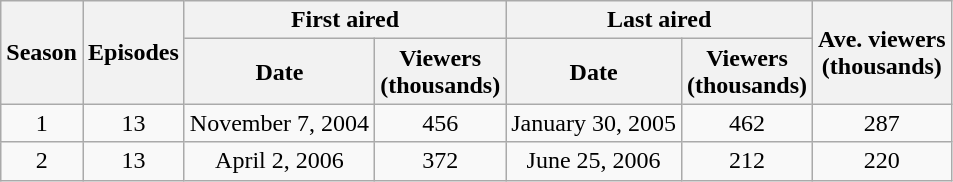<table class="wikitable" style="text-align:center;">
<tr>
<th rowspan="2">Season</th>
<th rowspan="2">Episodes</th>
<th colspan="2">First aired</th>
<th colspan="2">Last aired</th>
<th rowspan="2">Ave. viewers<br>(thousands)</th>
</tr>
<tr>
<th>Date</th>
<th>Viewers<br>(thousands)</th>
<th>Date</th>
<th>Viewers<br>(thousands)</th>
</tr>
<tr>
<td>1</td>
<td>13</td>
<td>November 7, 2004</td>
<td>456</td>
<td>January 30, 2005</td>
<td>462</td>
<td>287</td>
</tr>
<tr>
<td>2</td>
<td>13</td>
<td>April 2, 2006</td>
<td>372</td>
<td>June 25, 2006</td>
<td>212</td>
<td>220</td>
</tr>
</table>
